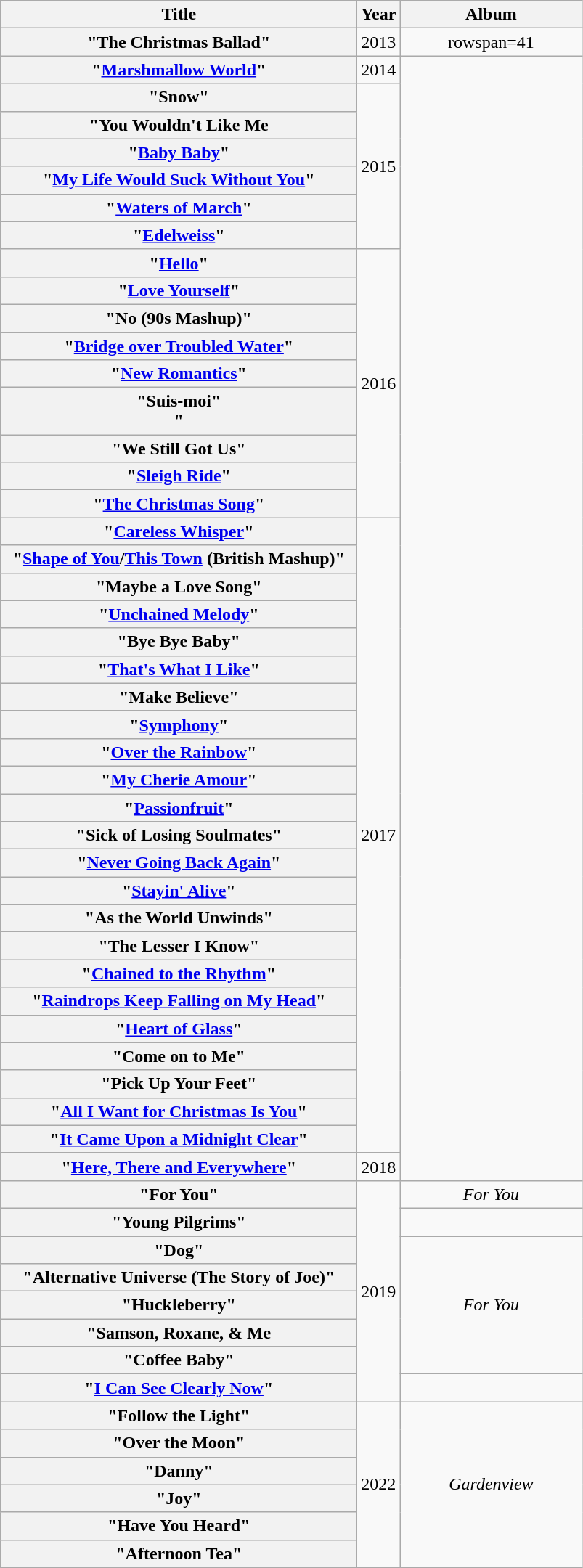<table class="wikitable plainrowheaders" style="text-align:center;">
<tr>
<th rowspan="1" style="width:20em;">Title</th>
<th rowspan="1" style="width:1em;">Year</th>
<th rowspan="1" style="width:10em;">Album</th>
</tr>
<tr>
<th scope="row">"The Christmas Ballad"</th>
<td>2013</td>
<td>rowspan=41 </td>
</tr>
<tr>
<th scope="row">"<a href='#'>Marshmallow World</a>" <br></th>
<td>2014</td>
</tr>
<tr>
<th scope="row">"Snow"</th>
<td rowspan=6>2015</td>
</tr>
<tr>
<th scope="row">"You Wouldn't Like Me</th>
</tr>
<tr>
<th scope="row">"<a href='#'>Baby Baby</a>"</th>
</tr>
<tr>
<th scope="row">"<a href='#'>My Life Would Suck Without You</a>"</th>
</tr>
<tr>
<th scope="row">"<a href='#'>Waters of March</a>" <br></th>
</tr>
<tr>
<th scope="row">"<a href='#'>Edelweiss</a>"</th>
</tr>
<tr>
<th scope="row">"<a href='#'>Hello</a>"</th>
<td rowspan=9>2016</td>
</tr>
<tr>
<th scope="row">"<a href='#'>Love Yourself</a>"</th>
</tr>
<tr>
<th scope="row">"No (90s Mashup)" <br></th>
</tr>
<tr>
<th scope="row">"<a href='#'>Bridge over Troubled Water</a>"</th>
</tr>
<tr>
<th scope="row">"<a href='#'>New Romantics</a>" <br></th>
</tr>
<tr>
<th scope="row">"Suis-moi" <br>"</th>
</tr>
<tr>
<th scope="row">"We Still Got Us" <br></th>
</tr>
<tr>
<th scope="row">"<a href='#'>Sleigh Ride</a>" <br></th>
</tr>
<tr>
<th scope="row">"<a href='#'>The Christmas Song</a>" <br></th>
</tr>
<tr>
<th scope="row">"<a href='#'>Careless Whisper</a>"</th>
<td rowspan=23>2017</td>
</tr>
<tr>
<th scope="row">"<a href='#'>Shape of You</a>/<a href='#'>This Town</a> (British Mashup)"</th>
</tr>
<tr>
<th scope="row">"Maybe a Love Song"</th>
</tr>
<tr>
<th scope="row">"<a href='#'>Unchained Melody</a>" <br></th>
</tr>
<tr>
<th scope="row">"Bye Bye Baby"</th>
</tr>
<tr>
<th scope="row">"<a href='#'>That's What I Like</a>"</th>
</tr>
<tr>
<th scope="row">"Make Believe"</th>
</tr>
<tr>
<th scope="row">"<a href='#'>Symphony</a>" <br></th>
</tr>
<tr>
<th scope="row">"<a href='#'>Over the Rainbow</a>" <br></th>
</tr>
<tr>
<th scope="row">"<a href='#'>My Cherie Amour</a>"</th>
</tr>
<tr>
<th scope="row">"<a href='#'>Passionfruit</a>" <br></th>
</tr>
<tr>
<th scope="row">"Sick of Losing Soulmates" <br></th>
</tr>
<tr>
<th scope="row">"<a href='#'>Never Going Back Again</a>" <br></th>
</tr>
<tr>
<th scope="row">"<a href='#'>Stayin' Alive</a>"</th>
</tr>
<tr>
<th scope="row">"As the World Unwinds" <br></th>
</tr>
<tr>
<th scope="row">"The Lesser I Know" <br></th>
</tr>
<tr>
<th scope="row">"<a href='#'>Chained to the Rhythm</a>" <br></th>
</tr>
<tr>
<th scope="row">"<a href='#'>Raindrops Keep Falling on My Head</a>" <br></th>
</tr>
<tr>
<th scope="row">"<a href='#'>Heart of Glass</a>"</th>
</tr>
<tr>
<th scope="row">"Come on to Me" <br></th>
</tr>
<tr>
<th scope="row">"Pick Up Your Feet"</th>
</tr>
<tr>
<th scope="row">"<a href='#'>All I Want for Christmas Is You</a>" <br></th>
</tr>
<tr>
<th scope="row">"<a href='#'>It Came Upon a Midnight Clear</a>"</th>
</tr>
<tr>
<th scope="row">"<a href='#'>Here, There and Everywhere</a>"</th>
<td>2018</td>
</tr>
<tr>
<th scope="row">"For You"</th>
<td rowspan=8>2019</td>
<td><em>For You</em></td>
</tr>
<tr>
<th scope="row">"Young Pilgrims"</th>
<td></td>
</tr>
<tr>
<th scope="row">"Dog"</th>
<td rowspan=5><em>For You</em></td>
</tr>
<tr>
<th scope="row">"Alternative Universe (The Story of Joe)"</th>
</tr>
<tr>
<th scope="row">"Huckleberry"</th>
</tr>
<tr>
<th scope="row">"Samson, Roxane, & Me</th>
</tr>
<tr>
<th scope="row">"Coffee Baby"</th>
</tr>
<tr>
<th scope="row">"<a href='#'>I Can See Clearly Now</a>"</th>
<td></td>
</tr>
<tr>
<th scope="row">"Follow the Light"</th>
<td rowspan=6>2022</td>
<td rowspan=6><em>Gardenview</em></td>
</tr>
<tr>
<th scope="row">"Over the Moon"</th>
</tr>
<tr>
<th scope="row">"Danny"</th>
</tr>
<tr>
<th scope="row">"Joy"</th>
</tr>
<tr>
<th scope="row">"Have You Heard"</th>
</tr>
<tr>
<th scope="row">"Afternoon Tea"</th>
</tr>
</table>
